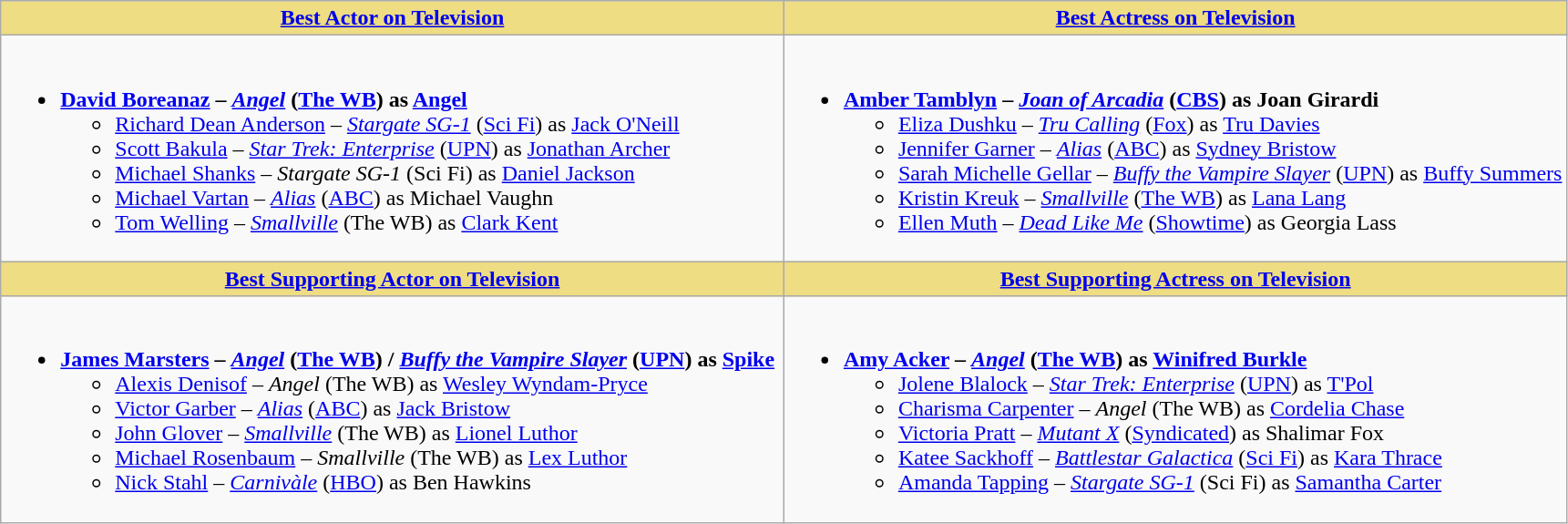<table class=wikitable>
<tr>
<th style="background:#EEDD82; width:50%"><a href='#'>Best Actor on Television</a></th>
<th style="background:#EEDD82; width:50%"><a href='#'>Best Actress on Television</a></th>
</tr>
<tr>
<td valign="top"><br><ul><li><strong><a href='#'>David Boreanaz</a> – <em><a href='#'>Angel</a></em> (<a href='#'>The WB</a>) as <a href='#'>Angel</a></strong><ul><li><a href='#'>Richard Dean Anderson</a> – <em><a href='#'>Stargate SG-1</a></em> (<a href='#'>Sci Fi</a>) as <a href='#'>Jack O'Neill</a></li><li><a href='#'>Scott Bakula</a> – <em><a href='#'>Star Trek: Enterprise</a></em> (<a href='#'>UPN</a>) as <a href='#'>Jonathan Archer</a></li><li><a href='#'>Michael Shanks</a> – <em>Stargate SG-1</em> (Sci Fi) as <a href='#'>Daniel Jackson</a></li><li><a href='#'>Michael Vartan</a> – <em><a href='#'>Alias</a></em> (<a href='#'>ABC</a>) as Michael Vaughn</li><li><a href='#'>Tom Welling</a> – <em><a href='#'>Smallville</a></em> (The WB) as <a href='#'>Clark Kent</a></li></ul></li></ul></td>
<td valign="top"><br><ul><li><strong><a href='#'>Amber Tamblyn</a> – <em><a href='#'>Joan of Arcadia</a></em> (<a href='#'>CBS</a>) as Joan Girardi</strong><ul><li><a href='#'>Eliza Dushku</a> – <em><a href='#'>Tru Calling</a></em> (<a href='#'>Fox</a>) as <a href='#'>Tru Davies</a></li><li><a href='#'>Jennifer Garner</a> – <em><a href='#'>Alias</a></em> (<a href='#'>ABC</a>) as <a href='#'>Sydney Bristow</a></li><li><a href='#'>Sarah Michelle Gellar</a> – <em><a href='#'>Buffy the Vampire Slayer</a></em> (<a href='#'>UPN</a>) as <a href='#'>Buffy Summers</a></li><li><a href='#'>Kristin Kreuk</a> – <em><a href='#'>Smallville</a></em> (<a href='#'>The WB</a>) as <a href='#'>Lana Lang</a></li><li><a href='#'>Ellen Muth</a> – <em><a href='#'>Dead Like Me</a></em> (<a href='#'>Showtime</a>) as Georgia Lass</li></ul></li></ul></td>
</tr>
<tr>
<th style="background:#EEDD82; width:50%"><a href='#'>Best Supporting Actor on Television</a></th>
<th style="background:#EEDD82; width:50%"><a href='#'>Best Supporting Actress on Television</a></th>
</tr>
<tr>
<td valign="top"><br><ul><li><strong><a href='#'>James Marsters</a> – <em><a href='#'>Angel</a></em> (<a href='#'>The WB</a>) / <em><a href='#'>Buffy the Vampire Slayer</a></em> (<a href='#'>UPN</a>) as <a href='#'>Spike</a></strong><ul><li><a href='#'>Alexis Denisof</a> – <em>Angel</em> (The WB) as <a href='#'>Wesley Wyndam-Pryce</a></li><li><a href='#'>Victor Garber</a> – <em><a href='#'>Alias</a></em> (<a href='#'>ABC</a>) as <a href='#'>Jack Bristow</a></li><li><a href='#'>John Glover</a> – <em><a href='#'>Smallville</a></em> (The WB) as <a href='#'>Lionel Luthor</a></li><li><a href='#'>Michael Rosenbaum</a> – <em>Smallville</em> (The WB) as <a href='#'>Lex Luthor</a></li><li><a href='#'>Nick Stahl</a> – <em><a href='#'>Carnivàle</a></em> (<a href='#'>HBO</a>) as Ben Hawkins</li></ul></li></ul></td>
<td valign="top"><br><ul><li><strong><a href='#'>Amy Acker</a> – <em><a href='#'>Angel</a></em> (<a href='#'>The WB</a>) as <a href='#'>Winifred Burkle</a></strong><ul><li><a href='#'>Jolene Blalock</a> – <em><a href='#'>Star Trek: Enterprise</a></em> (<a href='#'>UPN</a>) as <a href='#'>T'Pol</a></li><li><a href='#'>Charisma Carpenter</a> – <em>Angel</em> (The WB) as <a href='#'>Cordelia Chase</a></li><li><a href='#'>Victoria Pratt</a> – <em><a href='#'>Mutant X</a></em> (<a href='#'>Syndicated</a>) as Shalimar Fox</li><li><a href='#'>Katee Sackhoff</a> – <em><a href='#'>Battlestar Galactica</a></em> (<a href='#'>Sci Fi</a>) as <a href='#'>Kara Thrace</a></li><li><a href='#'>Amanda Tapping</a> – <em><a href='#'>Stargate SG-1</a></em> (Sci Fi) as <a href='#'>Samantha Carter</a></li></ul></li></ul></td>
</tr>
</table>
